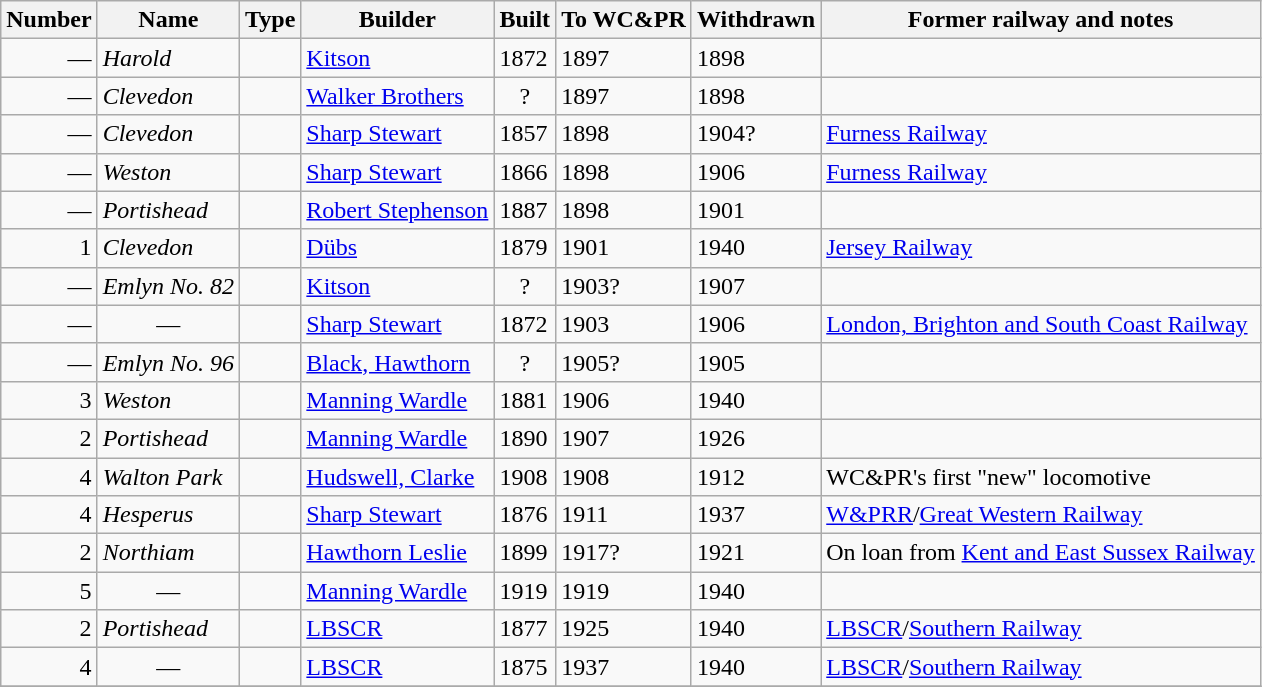<table class="wikitable sortable">
<tr>
<th>Number</th>
<th>Name</th>
<th>Type</th>
<th>Builder</th>
<th>Built</th>
<th>To WC&PR</th>
<th>Withdrawn</th>
<th class="unsortable">Former railway and notes</th>
</tr>
<tr>
<td align="right">—</td>
<td><em>Harold</em></td>
<td></td>
<td><a href='#'>Kitson</a></td>
<td>1872</td>
<td>1897</td>
<td>1898</td>
<td></td>
</tr>
<tr>
<td align="right">—</td>
<td><em>Clevedon</em></td>
<td></td>
<td><a href='#'>Walker Brothers</a></td>
<td align="center">?</td>
<td>1897</td>
<td>1898</td>
<td></td>
</tr>
<tr>
<td align="right">—</td>
<td><em>Clevedon</em></td>
<td></td>
<td><a href='#'>Sharp Stewart</a></td>
<td>1857</td>
<td>1898</td>
<td>1904?</td>
<td><a href='#'>Furness Railway</a></td>
</tr>
<tr>
<td align="right">—</td>
<td><em>Weston</em></td>
<td></td>
<td><a href='#'>Sharp Stewart</a></td>
<td>1866</td>
<td>1898</td>
<td>1906</td>
<td><a href='#'>Furness Railway</a></td>
</tr>
<tr>
<td align="right">—</td>
<td><em>Portishead</em></td>
<td></td>
<td><a href='#'>Robert Stephenson</a></td>
<td>1887</td>
<td>1898</td>
<td>1901</td>
<td></td>
</tr>
<tr>
<td align="right">1</td>
<td><em>Clevedon</em></td>
<td></td>
<td><a href='#'>Dübs</a></td>
<td>1879</td>
<td>1901</td>
<td>1940</td>
<td><a href='#'>Jersey Railway</a></td>
</tr>
<tr>
<td align="right">—</td>
<td><em>Emlyn No. 82</em></td>
<td></td>
<td><a href='#'>Kitson</a></td>
<td align="center">?</td>
<td>1903?</td>
<td>1907</td>
<td></td>
</tr>
<tr>
<td align="right">—</td>
<td align="center">—</td>
<td></td>
<td><a href='#'>Sharp Stewart</a></td>
<td>1872</td>
<td>1903</td>
<td>1906</td>
<td><a href='#'>London, Brighton and South Coast Railway</a></td>
</tr>
<tr>
<td align="right">—</td>
<td><em>Emlyn No. 96</em></td>
<td></td>
<td><a href='#'>Black, Hawthorn</a></td>
<td align="center">?</td>
<td>1905?</td>
<td>1905</td>
<td></td>
</tr>
<tr>
<td align="right">3</td>
<td><em>Weston</em></td>
<td></td>
<td><a href='#'>Manning Wardle</a></td>
<td>1881</td>
<td>1906</td>
<td>1940</td>
<td></td>
</tr>
<tr>
<td align="right">2</td>
<td><em>Portishead</em></td>
<td></td>
<td><a href='#'>Manning Wardle</a></td>
<td>1890</td>
<td>1907</td>
<td>1926</td>
<td></td>
</tr>
<tr>
<td align="right">4</td>
<td><em>Walton Park</em></td>
<td></td>
<td><a href='#'>Hudswell, Clarke</a></td>
<td>1908</td>
<td>1908</td>
<td>1912</td>
<td>WC&PR's first "new" locomotive</td>
</tr>
<tr>
<td align="right">4</td>
<td><em>Hesperus</em></td>
<td></td>
<td><a href='#'>Sharp Stewart</a></td>
<td>1876</td>
<td>1911</td>
<td>1937</td>
<td><a href='#'>W&PRR</a>/<a href='#'>Great Western Railway</a></td>
</tr>
<tr>
<td align="right">2</td>
<td><em>Northiam</em></td>
<td></td>
<td><a href='#'>Hawthorn Leslie</a></td>
<td>1899</td>
<td>1917?</td>
<td>1921</td>
<td>On loan from <a href='#'>Kent and East Sussex Railway</a></td>
</tr>
<tr>
<td align="right">5</td>
<td align="center">—</td>
<td></td>
<td><a href='#'>Manning Wardle</a></td>
<td>1919</td>
<td>1919</td>
<td>1940</td>
<td></td>
</tr>
<tr>
<td align="right">2</td>
<td><em>Portishead</em></td>
<td></td>
<td><a href='#'>LBSCR</a></td>
<td>1877</td>
<td>1925</td>
<td>1940</td>
<td><a href='#'>LBSCR</a>/<a href='#'>Southern Railway</a></td>
</tr>
<tr>
<td align="right">4</td>
<td align="center">—</td>
<td></td>
<td><a href='#'>LBSCR</a></td>
<td>1875</td>
<td>1937</td>
<td>1940</td>
<td><a href='#'>LBSCR</a>/<a href='#'>Southern Railway</a></td>
</tr>
<tr>
</tr>
</table>
